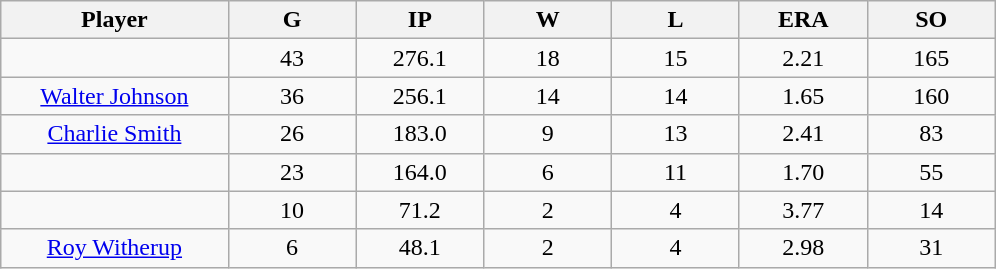<table class="wikitable sortable">
<tr>
<th bgcolor="#DDDDFF" width="16%">Player</th>
<th bgcolor="#DDDDFF" width="9%">G</th>
<th bgcolor="#DDDDFF" width="9%">IP</th>
<th bgcolor="#DDDDFF" width="9%">W</th>
<th bgcolor="#DDDDFF" width="9%">L</th>
<th bgcolor="#DDDDFF" width="9%">ERA</th>
<th bgcolor="#DDDDFF" width="9%">SO</th>
</tr>
<tr align="center">
<td></td>
<td>43</td>
<td>276.1</td>
<td>18</td>
<td>15</td>
<td>2.21</td>
<td>165</td>
</tr>
<tr align="center">
<td><a href='#'>Walter Johnson</a></td>
<td>36</td>
<td>256.1</td>
<td>14</td>
<td>14</td>
<td>1.65</td>
<td>160</td>
</tr>
<tr align="center">
<td><a href='#'>Charlie Smith</a></td>
<td>26</td>
<td>183.0</td>
<td>9</td>
<td>13</td>
<td>2.41</td>
<td>83</td>
</tr>
<tr align="center">
<td></td>
<td>23</td>
<td>164.0</td>
<td>6</td>
<td>11</td>
<td>1.70</td>
<td>55</td>
</tr>
<tr align="center">
<td></td>
<td>10</td>
<td>71.2</td>
<td>2</td>
<td>4</td>
<td>3.77</td>
<td>14</td>
</tr>
<tr align="center">
<td><a href='#'>Roy Witherup</a></td>
<td>6</td>
<td>48.1</td>
<td>2</td>
<td>4</td>
<td>2.98</td>
<td>31</td>
</tr>
</table>
